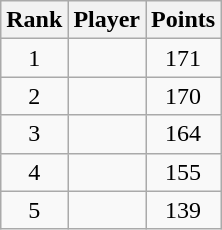<table class="wikitable sortable" style="text-align:center;">
<tr>
<th>Rank</th>
<th>Player</th>
<th>Points</th>
</tr>
<tr>
<td>1</td>
<td align=left> </td>
<td>171</td>
</tr>
<tr>
<td>2</td>
<td align=left> </td>
<td>170</td>
</tr>
<tr>
<td>3</td>
<td align=left> </td>
<td>164</td>
</tr>
<tr>
<td>4</td>
<td align=left> </td>
<td>155</td>
</tr>
<tr>
<td>5</td>
<td align=left> </td>
<td>139</td>
</tr>
</table>
